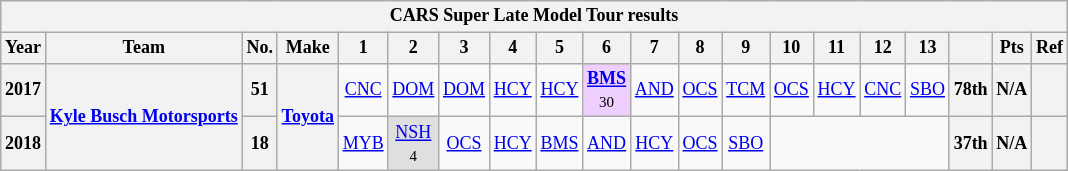<table class="wikitable" style="text-align:center; font-size:75%">
<tr>
<th colspan=20>CARS Super Late Model Tour results</th>
</tr>
<tr>
<th>Year</th>
<th>Team</th>
<th>No.</th>
<th>Make</th>
<th>1</th>
<th>2</th>
<th>3</th>
<th>4</th>
<th>5</th>
<th>6</th>
<th>7</th>
<th>8</th>
<th>9</th>
<th>10</th>
<th>11</th>
<th>12</th>
<th>13</th>
<th></th>
<th>Pts</th>
<th>Ref</th>
</tr>
<tr>
<th>2017</th>
<th rowspan=2><a href='#'>Kyle Busch Motorsports</a></th>
<th>51</th>
<th rowspan=2><a href='#'>Toyota</a></th>
<td><a href='#'>CNC</a></td>
<td><a href='#'>DOM</a></td>
<td><a href='#'>DOM</a></td>
<td><a href='#'>HCY</a></td>
<td><a href='#'>HCY</a></td>
<td style="background:#EFCFFF;"><strong><a href='#'>BMS</a></strong><br><small>30</small></td>
<td><a href='#'>AND</a></td>
<td><a href='#'>OCS</a></td>
<td><a href='#'>TCM</a></td>
<td><a href='#'>OCS</a></td>
<td><a href='#'>HCY</a></td>
<td><a href='#'>CNC</a></td>
<td><a href='#'>SBO</a></td>
<th>78th</th>
<th>N/A</th>
<th></th>
</tr>
<tr>
<th>2018</th>
<th>18</th>
<td><a href='#'>MYB</a></td>
<td style="background:#DFDFDF;"><a href='#'>NSH</a><br><small>4</small></td>
<td><a href='#'>OCS</a></td>
<td><a href='#'>HCY</a></td>
<td><a href='#'>BMS</a></td>
<td><a href='#'>AND</a></td>
<td><a href='#'>HCY</a></td>
<td><a href='#'>OCS</a></td>
<td><a href='#'>SBO</a></td>
<td colspan=4></td>
<th>37th</th>
<th>N/A</th>
<th></th>
</tr>
</table>
